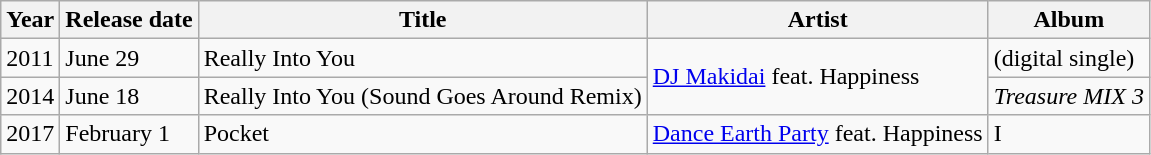<table class="wikitable">
<tr>
<th>Year</th>
<th>Release date</th>
<th>Title</th>
<th>Artist</th>
<th>Album</th>
</tr>
<tr>
<td>2011</td>
<td>June 29</td>
<td>Really Into You</td>
<td rowspan="2"><a href='#'>DJ Makidai</a> feat. Happiness</td>
<td>(digital single)</td>
</tr>
<tr>
<td>2014</td>
<td>June 18</td>
<td>Really Into You (Sound Goes Around Remix)</td>
<td><em>Treasure MIX 3</em></td>
</tr>
<tr>
<td>2017</td>
<td>February 1</td>
<td>Pocket</td>
<td><a href='#'>Dance Earth Party</a> feat. Happiness</td>
<td>I</td>
</tr>
</table>
